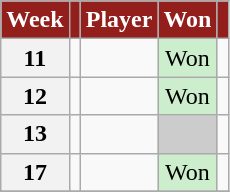<table class="wikitable sortable" style="text-align:center;">
<tr>
<th style="background:#921f1c; color:#fff;">Week</th>
<th style="background:#921f1c; color:#fff;"></th>
<th style="background:#921f1c; color:#fff;">Player</th>
<th style="background:#921f1c; color:#fff;">Won</th>
<th style="background:#921f1c; color:#fff;"></th>
</tr>
<tr>
<th>11</th>
<td></td>
<td align="left"></td>
<td style="background:#cec;">Won</td>
<td></td>
</tr>
<tr>
<th>12</th>
<td></td>
<td align="left"></td>
<td style="background:#cec;">Won</td>
<td></td>
</tr>
<tr>
<th>13</th>
<td></td>
<td align="left"></td>
<td style="background:#ccc;"></td>
<td></td>
</tr>
<tr>
<th>17</th>
<td></td>
<td align="left"></td>
<td style="background:#cec;">Won</td>
<td></td>
</tr>
<tr>
</tr>
</table>
